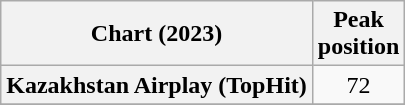<table class="wikitable plainrowheaders" style="text-align:center">
<tr>
<th scope="col">Chart (2023)</th>
<th scope="col">Peak<br>position</th>
</tr>
<tr>
<th scope="row">Kazakhstan Airplay (TopHit)</th>
<td>72</td>
</tr>
<tr>
</tr>
</table>
